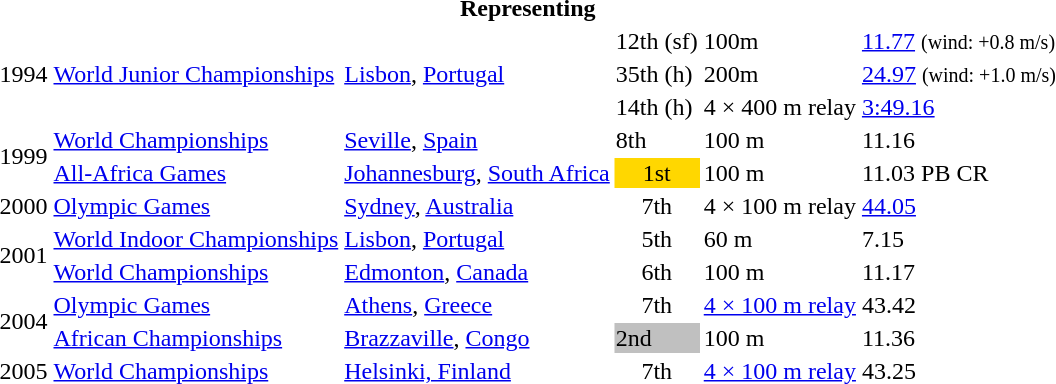<table>
<tr>
<th colspan="6">Representing </th>
</tr>
<tr>
<td rowspan=3>1994</td>
<td rowspan=3><a href='#'>World Junior Championships</a></td>
<td rowspan=3><a href='#'>Lisbon</a>, <a href='#'>Portugal</a></td>
<td>12th (sf)</td>
<td>100m</td>
<td><a href='#'>11.77</a> <small>(wind: +0.8 m/s)</small></td>
</tr>
<tr>
<td>35th (h)</td>
<td>200m</td>
<td><a href='#'>24.97</a> <small>(wind: +1.0 m/s)</small></td>
</tr>
<tr>
<td>14th (h)</td>
<td>4 × 400 m relay</td>
<td><a href='#'>3:49.16</a></td>
</tr>
<tr>
<td rowspan=2>1999</td>
<td><a href='#'>World Championships</a></td>
<td><a href='#'>Seville</a>, <a href='#'>Spain</a></td>
<td>8th</td>
<td>100 m</td>
<td>11.16</td>
</tr>
<tr>
<td><a href='#'>All-Africa Games</a></td>
<td><a href='#'>Johannesburg</a>, <a href='#'>South Africa</a></td>
<td bgcolor="gold" align="center">1st</td>
<td>100 m</td>
<td>11.03 PB CR</td>
</tr>
<tr>
<td>2000</td>
<td><a href='#'>Olympic Games</a></td>
<td><a href='#'>Sydney</a>, <a href='#'>Australia</a></td>
<td align="center">7th</td>
<td>4 × 100 m relay</td>
<td><a href='#'>44.05</a></td>
</tr>
<tr>
<td rowspan=2>2001</td>
<td><a href='#'>World Indoor Championships</a></td>
<td><a href='#'>Lisbon</a>, <a href='#'>Portugal</a></td>
<td align="center">5th</td>
<td>60 m</td>
<td>7.15</td>
</tr>
<tr>
<td><a href='#'>World Championships</a></td>
<td><a href='#'>Edmonton</a>, <a href='#'>Canada</a></td>
<td align="center">6th</td>
<td>100 m</td>
<td>11.17</td>
</tr>
<tr>
<td rowspan=2>2004</td>
<td><a href='#'>Olympic Games</a></td>
<td><a href='#'>Athens</a>, <a href='#'>Greece</a></td>
<td align="center">7th</td>
<td><a href='#'>4 × 100 m relay</a></td>
<td>43.42</td>
</tr>
<tr>
<td><a href='#'>African Championships</a></td>
<td><a href='#'>Brazzaville</a>, <a href='#'>Congo</a></td>
<td bgcolor="silver">2nd</td>
<td>100 m</td>
<td>11.36</td>
</tr>
<tr>
<td>2005</td>
<td><a href='#'>World Championships</a></td>
<td><a href='#'>Helsinki, Finland</a></td>
<td align="center">7th</td>
<td><a href='#'>4 × 100 m relay</a></td>
<td>43.25</td>
</tr>
</table>
